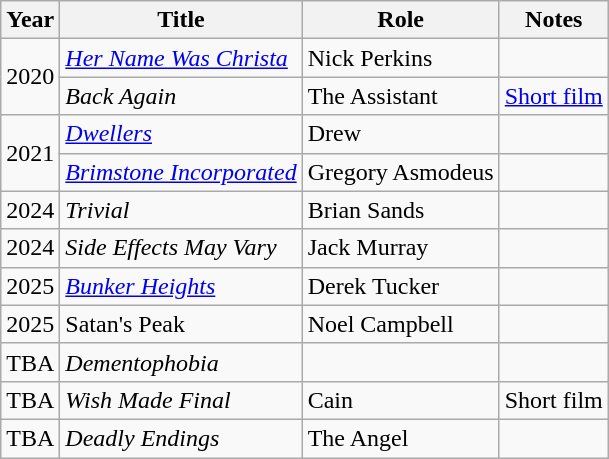<table class="wikitable">
<tr>
<th>Year</th>
<th>Title</th>
<th>Role</th>
<th>Notes</th>
</tr>
<tr>
<td rowspan="2">2020</td>
<td><em><a href='#'>Her Name Was Christa</a></em></td>
<td>Nick Perkins</td>
<td></td>
</tr>
<tr>
<td><em>Back Again</em></td>
<td>The Assistant</td>
<td><a href='#'>Short film</a></td>
</tr>
<tr>
<td rowspan="2">2021</td>
<td><a href='#'><em>Dwellers</em></a></td>
<td>Drew</td>
<td></td>
</tr>
<tr>
<td><em><a href='#'>Brimstone Incorporated</a></em></td>
<td>Gregory Asmodeus</td>
<td></td>
</tr>
<tr>
<td>2024</td>
<td><em>Trivial</em></td>
<td>Brian Sands</td>
<td></td>
</tr>
<tr>
<td>2024</td>
<td><em>Side Effects May Vary</em></td>
<td>Jack Murray</td>
<td></td>
</tr>
<tr>
<td>2025</td>
<td><em><a href='#'>Bunker Heights</a></em></td>
<td>Derek Tucker</td>
<td></td>
</tr>
<tr>
<td>2025</td>
<td>Satan's Peak</td>
<td>Noel Campbell</td>
<td></td>
</tr>
<tr>
<td>TBA</td>
<td><em>Dementophobia</em></td>
<td></td>
<td></td>
</tr>
<tr>
<td>TBA</td>
<td><em>Wish Made Final</em></td>
<td>Cain</td>
<td>Short film</td>
</tr>
<tr>
<td>TBA</td>
<td><em>Deadly Endings</em></td>
<td>The Angel</td>
<td></td>
</tr>
</table>
